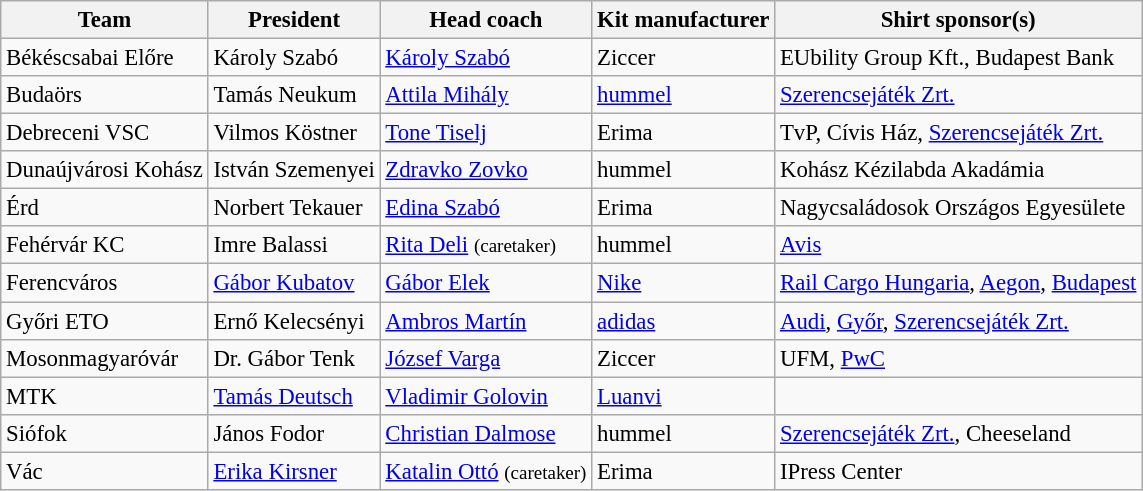<table class="wikitable sortable" left; style="font-size:95%;">
<tr>
<th>Team</th>
<th>President</th>
<th>Head coach</th>
<th>Kit manufacturer</th>
<th>Shirt sponsor(s)</th>
</tr>
<tr>
<td> Békéscsabai Előre</td>
<td>Károly Szabó</td>
<td> <a href='#'>Károly Szabó</a></td>
<td>Ziccer</td>
<td>EUbility Group Kft., Budapest Bank</td>
</tr>
<tr>
<td> Budaörs</td>
<td>Tamás Neukum</td>
<td> <a href='#'>Attila Mihály</a></td>
<td><a href='#'>hummel</a></td>
<td><a href='#'>Szerencsejáték Zrt.</a></td>
</tr>
<tr>
<td> Debreceni VSC</td>
<td>Vilmos Köstner</td>
<td> <a href='#'>Tone Tiselj</a></td>
<td>Erima</td>
<td>TvP, Cívis Ház, <a href='#'>Szerencsejáték Zrt.</a></td>
</tr>
<tr>
<td> Dunaújvárosi Kohász</td>
<td>István Szemenyei</td>
<td> <a href='#'>Zdravko Zovko</a></td>
<td>hummel</td>
<td>Kohász Kézilabda Akadámia</td>
</tr>
<tr>
<td> Érd</td>
<td>Norbert Tekauer</td>
<td> <a href='#'>Edina Szabó</a></td>
<td>Erima</td>
<td>Nagycsaládosok Országos Egyesülete</td>
</tr>
<tr>
<td> Fehérvár KC</td>
<td>Imre Balassi</td>
<td> <a href='#'>Rita Deli</a> <small>(caretaker)</small></td>
<td>hummel</td>
<td><a href='#'>Avis</a></td>
</tr>
<tr>
<td> Ferencváros</td>
<td><a href='#'>Gábor Kubatov</a></td>
<td> <a href='#'>Gábor Elek</a></td>
<td><a href='#'>Nike</a></td>
<td><a href='#'>Rail Cargo Hungaria</a>, <a href='#'>Aegon</a>, <a href='#'>Budapest</a></td>
</tr>
<tr>
<td> Győri ETO</td>
<td>Ernő Kelecsényi</td>
<td> <a href='#'>Ambros Martín</a></td>
<td><a href='#'>adidas</a></td>
<td><a href='#'>Audi</a>, <a href='#'>Győr</a>, <a href='#'>Szerencsejáték Zrt.</a></td>
</tr>
<tr>
<td> Mosonmagyaróvár</td>
<td>Dr. Gábor Tenk</td>
<td> <a href='#'>József Varga</a></td>
<td>Ziccer</td>
<td>UFM, <a href='#'>PwC</a></td>
</tr>
<tr>
<td> MTK</td>
<td><a href='#'>Tamás Deutsch</a></td>
<td> <a href='#'>Vladimir Golovin</a></td>
<td><a href='#'>Luanvi</a></td>
<td></td>
</tr>
<tr>
<td> Siófok</td>
<td>János Fodor</td>
<td> <a href='#'>Christian Dalmose</a></td>
<td>hummel</td>
<td><a href='#'>Szerencsejáték Zrt.</a>, Cheeseland</td>
</tr>
<tr>
<td> Vác</td>
<td><a href='#'>Erika Kirsner</a></td>
<td> <a href='#'>Katalin Ottó</a> <small>(caretaker)</small></td>
<td>Erima</td>
<td>IPress Center</td>
</tr>
</table>
